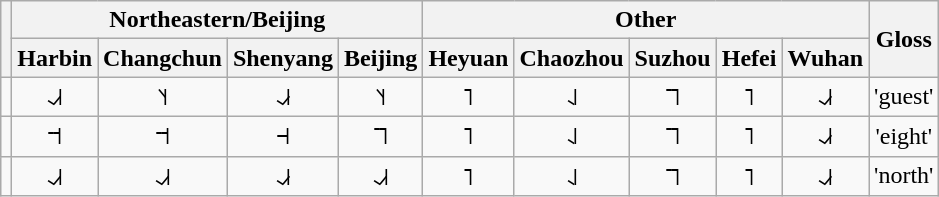<table class="wikitable" style="text-align: center">
<tr>
<th rowspan=2></th>
<th colspan=4>Northeastern/Beijing</th>
<th colspan=5>Other</th>
<th rowspan=2>Gloss</th>
</tr>
<tr>
<th>Harbin</th>
<th>Changchun</th>
<th>Shenyang</th>
<th>Beijing</th>
<th>Heyuan</th>
<th>Chaozhou</th>
<th>Suzhou</th>
<th>Hefei</th>
<th>Wuhan</th>
</tr>
<tr>
<td></td>
<td>˨˩˧</td>
<td>˥˧</td>
<td>˨˩˧</td>
<td>˥˧</td>
<td>˥</td>
<td>˨˩</td>
<td>˥˥</td>
<td>˥</td>
<td>˨˩˧</td>
<td>'guest'</td>
</tr>
<tr>
<td></td>
<td>˦˦</td>
<td>˦˦</td>
<td>˧˧</td>
<td>˥˥</td>
<td>˥</td>
<td>˨˩</td>
<td>˥˥</td>
<td>˥</td>
<td>˨˩˧</td>
<td>'eight'</td>
</tr>
<tr>
<td></td>
<td>˨˩˧</td>
<td>˨˩˧</td>
<td>˨˩˧</td>
<td>˨˩˧</td>
<td>˥</td>
<td>˨˩</td>
<td>˥˥</td>
<td>˥</td>
<td>˨˩˧</td>
<td>'north'</td>
</tr>
</table>
